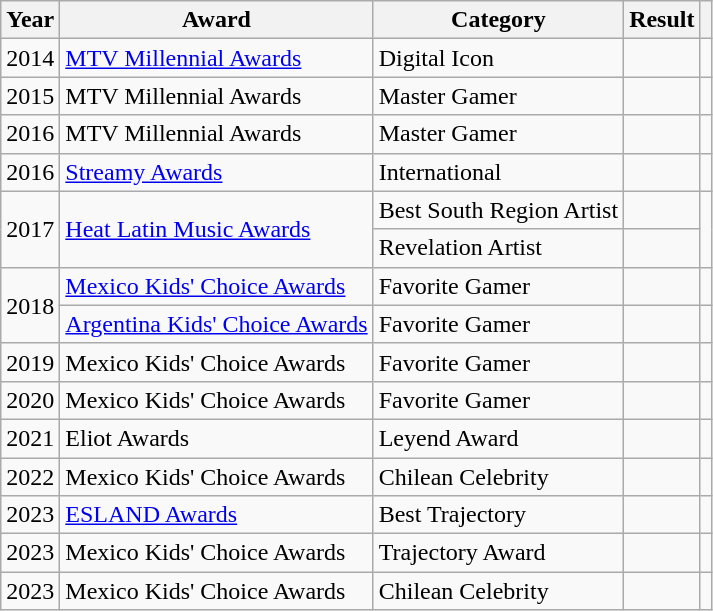<table class="wikitable sortable plainrowheaders">
<tr>
<th scope="col">Year</th>
<th scope="col">Award</th>
<th scope="col">Category</th>
<th scope="col">Result</th>
<th scope="col" class="unsortable"></th>
</tr>
<tr>
<td>2014</td>
<td><a href='#'>MTV Millennial Awards</a></td>
<td>Digital Icon</td>
<td></td>
<td></td>
</tr>
<tr>
<td>2015</td>
<td>MTV Millennial Awards</td>
<td>Master Gamer</td>
<td></td>
<td></td>
</tr>
<tr>
<td>2016</td>
<td>MTV Millennial Awards</td>
<td>Master Gamer</td>
<td></td>
<td></td>
</tr>
<tr>
<td>2016</td>
<td><a href='#'>Streamy Awards</a></td>
<td>International</td>
<td></td>
<td></td>
</tr>
<tr>
<td rowspan="2">2017</td>
<td rowspan="2"><a href='#'>Heat Latin Music Awards</a></td>
<td>Best South Region Artist</td>
<td></td>
<td rowspan="2"></td>
</tr>
<tr>
<td>Revelation Artist</td>
<td></td>
</tr>
<tr>
<td rowspan="2">2018</td>
<td><a href='#'>Mexico Kids' Choice Awards</a></td>
<td>Favorite Gamer</td>
<td></td>
<td></td>
</tr>
<tr>
<td><a href='#'>Argentina Kids' Choice Awards</a></td>
<td>Favorite Gamer</td>
<td></td>
<td></td>
</tr>
<tr>
<td>2019</td>
<td>Mexico Kids' Choice Awards</td>
<td>Favorite Gamer</td>
<td></td>
<td></td>
</tr>
<tr>
<td>2020</td>
<td>Mexico Kids' Choice Awards</td>
<td>Favorite Gamer</td>
<td></td>
<td></td>
</tr>
<tr>
<td>2021</td>
<td>Eliot Awards</td>
<td>Leyend Award</td>
<td></td>
<td></td>
</tr>
<tr>
<td>2022</td>
<td>Mexico Kids' Choice Awards</td>
<td>Chilean Celebrity</td>
<td></td>
<td></td>
</tr>
<tr>
<td>2023</td>
<td><a href='#'>ESLAND Awards</a></td>
<td>Best Trajectory</td>
<td></td>
<td></td>
</tr>
<tr>
<td>2023</td>
<td>Mexico Kids' Choice Awards</td>
<td>Trajectory Award</td>
<td></td>
<td></td>
</tr>
<tr>
<td>2023</td>
<td>Mexico Kids' Choice Awards</td>
<td>Chilean Celebrity</td>
<td></td>
<td></td>
</tr>
</table>
